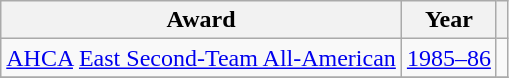<table class="wikitable">
<tr>
<th>Award</th>
<th>Year</th>
<th></th>
</tr>
<tr>
<td><a href='#'>AHCA</a> <a href='#'>East Second-Team All-American</a></td>
<td><a href='#'>1985–86</a></td>
<td></td>
</tr>
<tr>
</tr>
</table>
